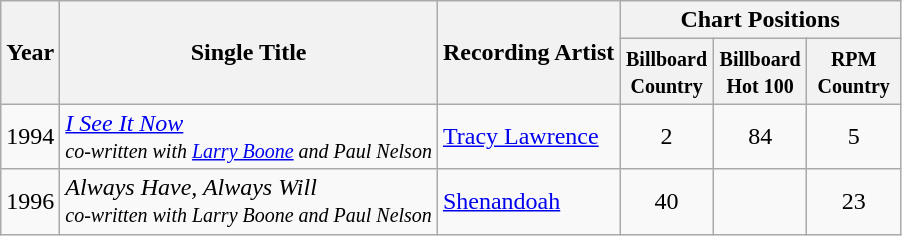<table class="wikitable">
<tr>
<th rowspan="2">Year</th>
<th rowspan="2">Single Title</th>
<th rowspan="2">Recording Artist</th>
<th colspan="6">Chart Positions</th>
</tr>
<tr>
<th width="55"><small>Billboard Country</small></th>
<th width="55"><small>Billboard Hot 100</small></th>
<th width="55"><small>RPM Country</small></th>
</tr>
<tr>
<td>1994</td>
<td><em><a href='#'>I See It Now</a></em> <br> <small><em>co-written with <a href='#'>Larry Boone</a> and Paul Nelson</em></small></td>
<td><a href='#'>Tracy Lawrence</a></td>
<td align="center">2</td>
<td align="center">84</td>
<td align="center">5</td>
</tr>
<tr>
<td>1996</td>
<td><em>Always Have, Always Will</em> <br> <small><em>co-written with Larry Boone and Paul Nelson</em></small></td>
<td><a href='#'>Shenandoah</a></td>
<td align="center">40</td>
<td></td>
<td align="center">23</td>
</tr>
</table>
